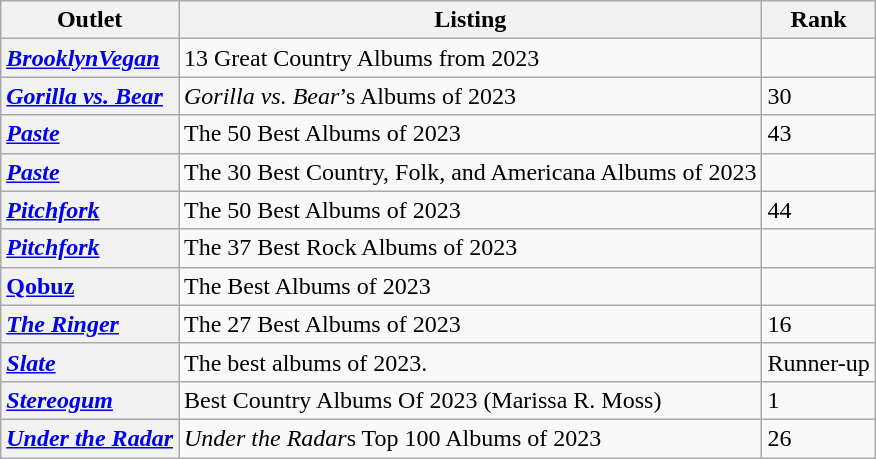<table class="wikitable">
<tr>
<th scope="col">Outlet</th>
<th scope="col">Listing</th>
<th scope="col">Rank</th>
</tr>
<tr>
<th scope="row" style="text-align:left;"><em><a href='#'>BrooklynVegan</a></em></th>
<td>13 Great Country Albums from 2023</td>
<td></td>
</tr>
<tr>
<th scope="row" style="text-align:left;"><em><a href='#'>Gorilla vs. Bear</a></em></th>
<td><em>Gorilla vs. Bear</em>’s Albums of 2023</td>
<td>30</td>
</tr>
<tr>
<th scope="row" style="text-align:left;"><em><a href='#'>Paste</a></em></th>
<td>The 50 Best Albums of 2023</td>
<td>43</td>
</tr>
<tr>
<th scope="row" style="text-align:left;"><em><a href='#'>Paste</a></em></th>
<td>The 30 Best Country, Folk, and Americana Albums of 2023</td>
<td></td>
</tr>
<tr>
<th scope="row" style="text-align:left;"><em><a href='#'>Pitchfork</a></em></th>
<td>The 50 Best Albums of 2023</td>
<td>44</td>
</tr>
<tr>
<th scope="row" style="text-align:left;"><em><a href='#'>Pitchfork</a></em></th>
<td>The 37 Best Rock Albums of 2023</td>
<td></td>
</tr>
<tr>
<th scope="row" style="text-align:left;"><a href='#'>Qobuz</a></th>
<td>The Best Albums of 2023</td>
<td></td>
</tr>
<tr>
<th scope="col" style="text-align:left;"><em><a href='#'>The Ringer</a></em></th>
<td>The 27 Best Albums of 2023</td>
<td>16</td>
</tr>
<tr>
<th scope="row" style="text-align:left;"><em><a href='#'>Slate</a></em></th>
<td>The best albums of 2023.</td>
<td>Runner-up</td>
</tr>
<tr>
<th scope="row" style="text-align:left;"><em><a href='#'>Stereogum</a></em></th>
<td>Best Country Albums Of 2023 (Marissa R. Moss)</td>
<td>1</td>
</tr>
<tr>
<th scope="row" style="text-align:left;"><em><a href='#'>Under the Radar</a></em></th>
<td><em>Under the Radar</em>s Top 100 Albums of 2023</td>
<td>26</td>
</tr>
</table>
